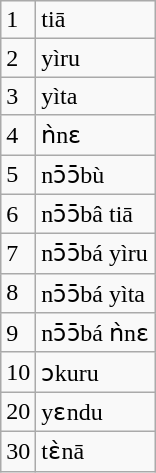<table class="wikitable">
<tr>
<td>1</td>
<td>tiā</td>
</tr>
<tr>
<td>2</td>
<td>yìru</td>
</tr>
<tr>
<td>3</td>
<td>yìta</td>
</tr>
<tr>
<td>4</td>
<td>ǹnɛ</td>
</tr>
<tr>
<td>5</td>
<td>nɔ̄ɔ̄bù</td>
</tr>
<tr>
<td>6</td>
<td>nɔ̄ɔ̄bâ tiā</td>
</tr>
<tr>
<td>7</td>
<td>nɔ̄ɔ̄bá yìru</td>
</tr>
<tr>
<td>8</td>
<td>nɔ̄ɔ̄bá yìta</td>
</tr>
<tr>
<td>9</td>
<td>nɔ̄ɔ̄bá ǹnɛ</td>
</tr>
<tr>
<td>10</td>
<td>ɔkuru</td>
</tr>
<tr>
<td>20</td>
<td>yɛndu</td>
</tr>
<tr>
<td>30</td>
<td>tɛ̀nā</td>
</tr>
</table>
